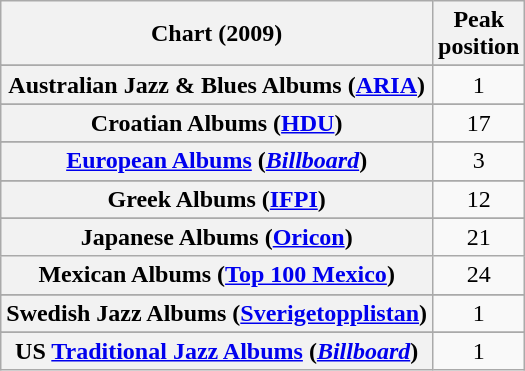<table class="wikitable sortable plainrowheaders" style="text-align:center">
<tr>
<th scope="col">Chart (2009)</th>
<th scope="col">Peak<br>position</th>
</tr>
<tr>
</tr>
<tr>
<th scope="row">Australian Jazz & Blues Albums (<a href='#'>ARIA</a>)</th>
<td>1</td>
</tr>
<tr>
</tr>
<tr>
</tr>
<tr>
</tr>
<tr>
</tr>
<tr>
<th scope="row">Croatian Albums (<a href='#'>HDU</a>)</th>
<td>17</td>
</tr>
<tr>
</tr>
<tr>
</tr>
<tr>
</tr>
<tr>
<th scope="row"><a href='#'>European Albums</a> (<em><a href='#'>Billboard</a></em>)</th>
<td>3</td>
</tr>
<tr>
</tr>
<tr>
</tr>
<tr>
</tr>
<tr>
<th scope="row">Greek Albums (<a href='#'>IFPI</a>)</th>
<td>12</td>
</tr>
<tr>
</tr>
<tr>
</tr>
<tr>
<th scope="row">Japanese Albums (<a href='#'>Oricon</a>)</th>
<td>21</td>
</tr>
<tr>
<th scope="row">Mexican Albums (<a href='#'>Top 100 Mexico</a>)</th>
<td>24</td>
</tr>
<tr>
</tr>
<tr>
</tr>
<tr>
</tr>
<tr>
</tr>
<tr>
</tr>
<tr>
</tr>
<tr>
</tr>
<tr>
<th scope="row">Swedish Jazz Albums (<a href='#'>Sverigetopplistan</a>)</th>
<td>1</td>
</tr>
<tr>
</tr>
<tr>
</tr>
<tr>
</tr>
<tr>
</tr>
<tr>
</tr>
<tr>
<th scope="row">US <a href='#'>Traditional Jazz Albums</a> (<em><a href='#'>Billboard</a></em>)</th>
<td>1</td>
</tr>
</table>
